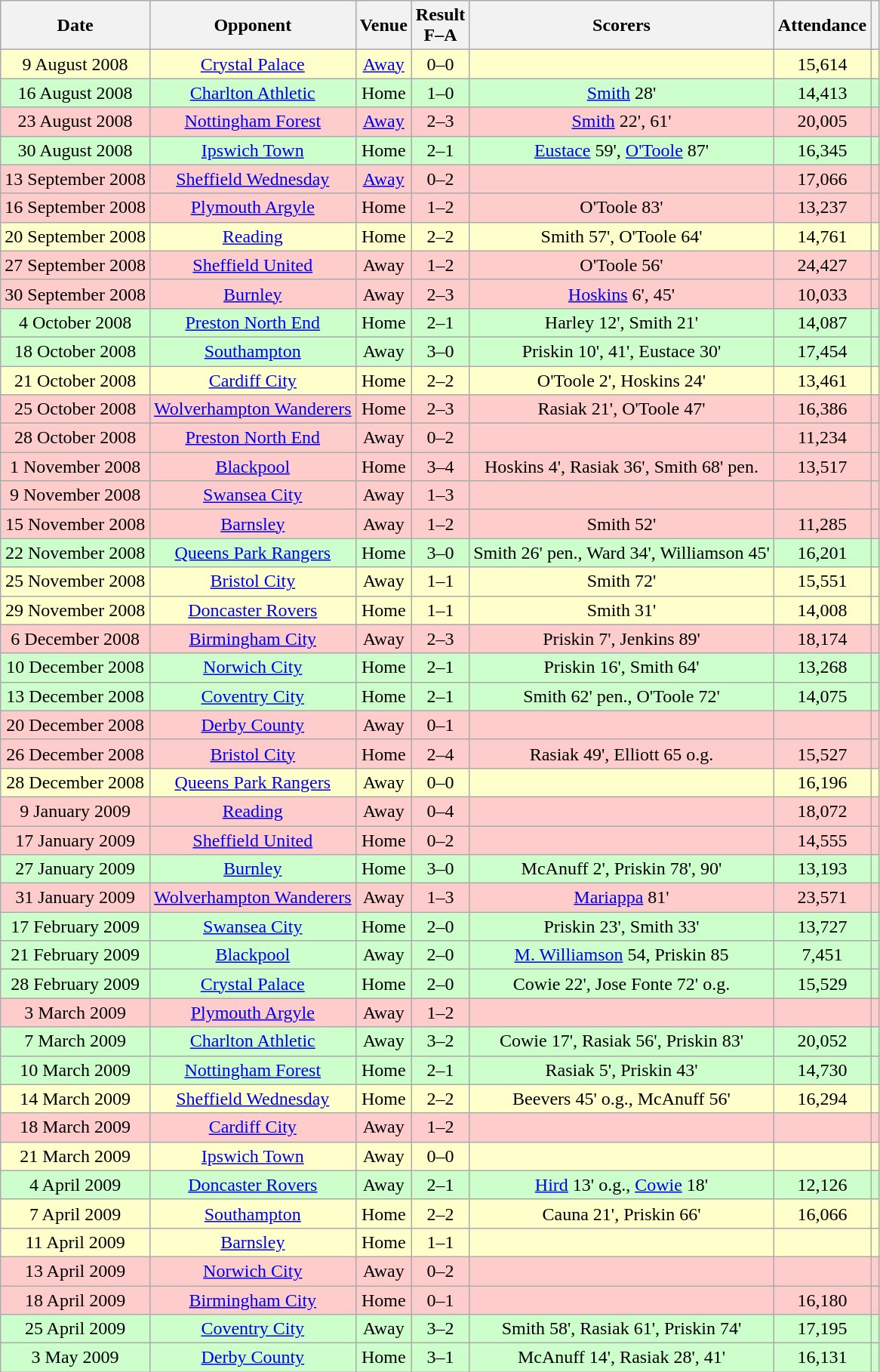<table class="wikitable sortable" style="text-align:center">
<tr>
<th>Date</th>
<th>Opponent</th>
<th>Venue</th>
<th>Result<br>F–A</th>
<th class="unsortable">Scorers</th>
<th>Attendance</th>
<th class="unsortable"></th>
</tr>
<tr style="background:#ffc">
<td>9 August 2008</td>
<td><a href='#'>Crystal Palace</a></td>
<td><a href='#'>Away</a></td>
<td>0–0</td>
<td></td>
<td>15,614</td>
<td></td>
</tr>
<tr style="background:#cfc">
<td>16 August 2008</td>
<td><a href='#'>Charlton Athletic</a></td>
<td>Home</td>
<td>1–0</td>
<td><a href='#'>Smith</a> 28'</td>
<td>14,413</td>
<td></td>
</tr>
<tr style="background:#fcc">
<td>23 August 2008</td>
<td><a href='#'>Nottingham Forest</a></td>
<td><a href='#'>Away</a></td>
<td>2–3</td>
<td><a href='#'>Smith</a> 22', 61'</td>
<td>20,005</td>
<td></td>
</tr>
<tr style="background:#cfc">
<td>30 August 2008</td>
<td><a href='#'>Ipswich Town</a></td>
<td>Home</td>
<td>2–1</td>
<td><a href='#'>Eustace</a> 59', <a href='#'>O'Toole</a> 87'</td>
<td>16,345</td>
<td></td>
</tr>
<tr style="background:#fcc">
<td>13 September 2008</td>
<td><a href='#'>Sheffield Wednesday</a></td>
<td><a href='#'>Away</a></td>
<td>0–2</td>
<td></td>
<td>17,066</td>
<td></td>
</tr>
<tr style="background:#fcc">
<td>16 September 2008</td>
<td><a href='#'>Plymouth Argyle</a></td>
<td>Home</td>
<td>1–2</td>
<td>O'Toole 83'</td>
<td>13,237</td>
<td></td>
</tr>
<tr style="background:#ffc">
<td>20 September 2008</td>
<td><a href='#'>Reading</a></td>
<td>Home</td>
<td>2–2</td>
<td>Smith 57', O'Toole 64'</td>
<td>14,761</td>
<td></td>
</tr>
<tr style="background:#fcc">
<td>27 September 2008</td>
<td><a href='#'>Sheffield United</a></td>
<td>Away</td>
<td>1–2</td>
<td>O'Toole 56'</td>
<td>24,427</td>
<td></td>
</tr>
<tr style="background:#fcc">
<td>30 September 2008</td>
<td><a href='#'>Burnley</a></td>
<td>Away</td>
<td>2–3</td>
<td><a href='#'>Hoskins</a> 6', 45'</td>
<td>10,033</td>
<td></td>
</tr>
<tr style="background:#cfc">
<td>4 October 2008</td>
<td><a href='#'>Preston North End</a></td>
<td>Home</td>
<td>2–1</td>
<td>Harley 12', Smith 21'</td>
<td>14,087</td>
<td></td>
</tr>
<tr style="background:#cfc">
<td>18 October 2008</td>
<td><a href='#'>Southampton</a></td>
<td>Away</td>
<td>3–0</td>
<td>Priskin 10', 41', Eustace 30'</td>
<td>17,454</td>
<td></td>
</tr>
<tr style="background:#ffc">
<td>21 October 2008</td>
<td><a href='#'>Cardiff City</a></td>
<td>Home</td>
<td>2–2</td>
<td>O'Toole 2', Hoskins 24'</td>
<td>13,461</td>
<td></td>
</tr>
<tr style="background:#fcc">
<td>25 October 2008</td>
<td><a href='#'>Wolverhampton Wanderers</a></td>
<td>Home</td>
<td>2–3</td>
<td>Rasiak 21', O'Toole 47'</td>
<td>16,386</td>
<td></td>
</tr>
<tr style="background:#fcc">
<td>28 October 2008</td>
<td><a href='#'>Preston North End</a></td>
<td>Away</td>
<td>0–2</td>
<td></td>
<td>11,234</td>
<td></td>
</tr>
<tr style="background:#fcc">
<td>1 November 2008</td>
<td><a href='#'>Blackpool</a></td>
<td>Home</td>
<td>3–4</td>
<td>Hoskins 4', Rasiak 36', Smith 68' pen.</td>
<td>13,517</td>
<td></td>
</tr>
<tr style="background:#fcc">
<td>9 November 2008</td>
<td><a href='#'>Swansea City</a></td>
<td>Away</td>
<td>1–3</td>
<td></td>
<td></td>
<td></td>
</tr>
<tr style="background:#fcc">
<td>15 November 2008</td>
<td><a href='#'>Barnsley</a></td>
<td>Away</td>
<td>1–2</td>
<td>Smith 52'</td>
<td>11,285</td>
<td></td>
</tr>
<tr style="background:#cfc">
<td>22 November 2008</td>
<td><a href='#'>Queens Park Rangers</a></td>
<td>Home</td>
<td>3–0</td>
<td>Smith 26' pen., Ward 34', Williamson 45'</td>
<td>16,201</td>
<td></td>
</tr>
<tr style="background:#ffc">
<td>25 November 2008</td>
<td><a href='#'>Bristol City</a></td>
<td>Away</td>
<td>1–1</td>
<td>Smith 72'</td>
<td>15,551</td>
<td></td>
</tr>
<tr style="background:#ffc">
<td>29 November 2008</td>
<td><a href='#'>Doncaster Rovers</a></td>
<td>Home</td>
<td>1–1</td>
<td>Smith 31'</td>
<td>14,008</td>
<td></td>
</tr>
<tr style="background:#fcc">
<td>6 December 2008</td>
<td><a href='#'>Birmingham City</a></td>
<td>Away</td>
<td>2–3</td>
<td>Priskin 7', Jenkins 89'</td>
<td>18,174</td>
<td></td>
</tr>
<tr style="background:#cfc">
<td>10 December 2008</td>
<td><a href='#'>Norwich City</a></td>
<td>Home</td>
<td>2–1</td>
<td>Priskin 16', Smith 64'</td>
<td>13,268</td>
<td></td>
</tr>
<tr style="background:#cfc">
<td>13 December 2008</td>
<td><a href='#'>Coventry City</a></td>
<td>Home</td>
<td>2–1</td>
<td>Smith 62' pen., O'Toole 72'</td>
<td>14,075</td>
<td></td>
</tr>
<tr style="background:#fcc">
<td>20 December 2008</td>
<td><a href='#'>Derby County</a></td>
<td>Away</td>
<td>0–1</td>
<td></td>
<td></td>
<td></td>
</tr>
<tr style="background:#fcc">
<td>26 December 2008</td>
<td><a href='#'>Bristol City</a></td>
<td>Home</td>
<td>2–4</td>
<td>Rasiak 49', Elliott 65 o.g.</td>
<td>15,527</td>
<td></td>
</tr>
<tr style="background:#ffc">
<td>28 December 2008</td>
<td><a href='#'>Queens Park Rangers</a></td>
<td>Away</td>
<td>0–0</td>
<td></td>
<td>16,196</td>
<td></td>
</tr>
<tr style="background:#fcc">
<td>9 January 2009</td>
<td><a href='#'>Reading</a></td>
<td>Away</td>
<td>0–4</td>
<td></td>
<td>18,072</td>
<td></td>
</tr>
<tr style="background:#fcc">
<td>17 January 2009</td>
<td><a href='#'>Sheffield United</a></td>
<td>Home</td>
<td>0–2</td>
<td></td>
<td>14,555</td>
<td></td>
</tr>
<tr style="background:#cfc">
<td>27 January 2009</td>
<td><a href='#'>Burnley</a></td>
<td>Home</td>
<td>3–0</td>
<td>McAnuff 2', Priskin 78', 90'</td>
<td>13,193</td>
<td></td>
</tr>
<tr style="background:#fcc">
<td>31 January 2009</td>
<td><a href='#'>Wolverhampton Wanderers</a></td>
<td>Away</td>
<td>1–3</td>
<td><a href='#'>Mariappa</a> 81'</td>
<td>23,571</td>
<td></td>
</tr>
<tr style="background:#cfc">
<td>17 February 2009</td>
<td><a href='#'>Swansea City</a></td>
<td>Home</td>
<td>2–0</td>
<td>Priskin 23', Smith 33'</td>
<td>13,727</td>
<td></td>
</tr>
<tr style="background:#cfc">
<td>21 February 2009</td>
<td><a href='#'>Blackpool</a></td>
<td>Away</td>
<td>2–0</td>
<td><a href='#'>M. Williamson</a> 54, Priskin 85</td>
<td>7,451</td>
<td></td>
</tr>
<tr style="background:#cfc">
<td>28 February 2009</td>
<td><a href='#'>Crystal Palace</a></td>
<td>Home</td>
<td>2–0</td>
<td>Cowie 22', Jose Fonte 72' o.g.</td>
<td>15,529</td>
<td></td>
</tr>
<tr style="background:#fcc">
<td>3 March 2009</td>
<td><a href='#'>Plymouth Argyle</a></td>
<td>Away</td>
<td>1–2</td>
<td></td>
<td></td>
<td></td>
</tr>
<tr style="background:#cfc">
<td>7 March 2009</td>
<td><a href='#'>Charlton Athletic</a></td>
<td>Away</td>
<td>3–2</td>
<td>Cowie 17', Rasiak 56', Priskin 83'</td>
<td>20,052</td>
<td></td>
</tr>
<tr style="background:#cfc">
<td>10 March 2009</td>
<td><a href='#'>Nottingham Forest</a></td>
<td>Home</td>
<td>2–1</td>
<td>Rasiak 5', Priskin 43'</td>
<td>14,730</td>
<td></td>
</tr>
<tr style="background:#ffc">
<td>14 March 2009</td>
<td><a href='#'>Sheffield Wednesday</a></td>
<td>Home</td>
<td>2–2</td>
<td>Beevers 45' o.g., McAnuff 56'</td>
<td>16,294</td>
<td></td>
</tr>
<tr style="background:#fcc">
<td>18 March 2009</td>
<td><a href='#'>Cardiff City</a></td>
<td>Away</td>
<td>1–2</td>
<td></td>
<td></td>
<td></td>
</tr>
<tr style="background:#ffc">
<td>21 March 2009</td>
<td><a href='#'>Ipswich Town</a></td>
<td>Away</td>
<td>0–0</td>
<td></td>
<td></td>
<td></td>
</tr>
<tr style="background:#cfc">
<td>4 April 2009</td>
<td><a href='#'>Doncaster Rovers</a></td>
<td>Away</td>
<td>2–1</td>
<td><a href='#'>Hird</a> 13' o.g., <a href='#'>Cowie</a> 18'</td>
<td>12,126</td>
<td></td>
</tr>
<tr style="background:#ffc">
<td>7 April 2009</td>
<td><a href='#'>Southampton</a></td>
<td>Home</td>
<td>2–2</td>
<td>Cauna 21', Priskin 66'</td>
<td>16,066</td>
<td></td>
</tr>
<tr style="background:#ffc">
<td>11 April 2009</td>
<td><a href='#'>Barnsley</a></td>
<td>Home</td>
<td>1–1</td>
<td></td>
<td></td>
<td></td>
</tr>
<tr style="background:#fcc">
<td>13 April 2009</td>
<td><a href='#'>Norwich City</a></td>
<td>Away</td>
<td>0–2</td>
<td></td>
<td></td>
<td></td>
</tr>
<tr style="background:#fcc">
<td>18 April 2009</td>
<td><a href='#'>Birmingham City</a></td>
<td>Home</td>
<td>0–1</td>
<td></td>
<td>16,180</td>
<td></td>
</tr>
<tr style="background:#cfc">
<td>25 April 2009</td>
<td><a href='#'>Coventry City</a></td>
<td>Away</td>
<td>3–2</td>
<td>Smith 58', Rasiak 61', Priskin 74'</td>
<td>17,195</td>
<td></td>
</tr>
<tr style="background:#cfc">
<td>3 May 2009</td>
<td><a href='#'>Derby County</a></td>
<td>Home</td>
<td>3–1</td>
<td>McAnuff 14', Rasiak 28', 41'</td>
<td>16,131</td>
<td></td>
</tr>
</table>
